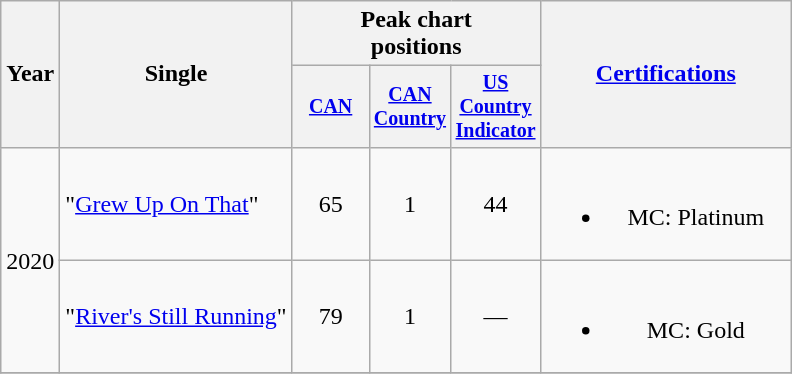<table class="wikitable" style="text-align:center;">
<tr>
<th rowspan="2">Year</th>
<th rowspan="2">Single</th>
<th colspan="3">Peak chart<br>positions</th>
<th rowspan="2" style="width:10em;"><a href='#'>Certifications</a></th>
</tr>
<tr style="font-size:smaller;">
<th width="45"><a href='#'>CAN</a><br></th>
<th width="45"><a href='#'>CAN Country</a><br></th>
<th width="45"><a href='#'>US<br>Country<br>Indicator</a><br></th>
</tr>
<tr>
<td rowspan="2">2020</td>
<td align="left">"<a href='#'>Grew Up On That</a>"</td>
<td>65</td>
<td>1</td>
<td>44</td>
<td><br><ul><li>MC: Platinum</li></ul></td>
</tr>
<tr>
<td align="left">"<a href='#'>River's Still Running</a>"</td>
<td>79</td>
<td>1</td>
<td>—</td>
<td><br><ul><li>MC: Gold</li></ul></td>
</tr>
<tr>
</tr>
</table>
